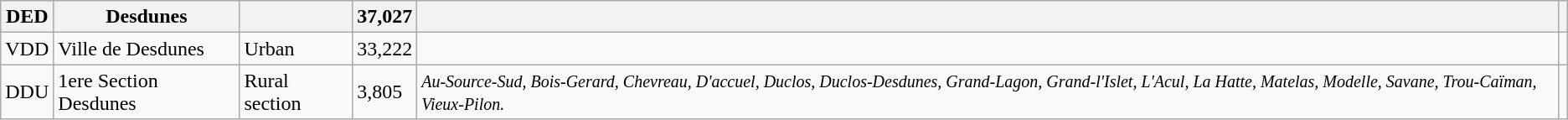<table class="wikitable">
<tr>
<th>DED</th>
<th>Desdunes</th>
<th></th>
<th>37,027</th>
<th></th>
<th></th>
</tr>
<tr>
<td>VDD</td>
<td>Ville de Desdunes</td>
<td>Urban</td>
<td>33,222</td>
<td></td>
<td></td>
</tr>
<tr>
<td>DDU</td>
<td>1ere Section Desdunes</td>
<td>Rural section</td>
<td>3,805</td>
<td><small><em>Au-Source-Sud, Bois-Gerard, Chevreau, D'accuel, Duclos, Duclos-Desdunes, Grand-Lagon, Grand-l'Islet, L'Acul, La Hatte, Matelas, Modelle, Savane, Trou-Caïman, Vieux-Pilon.</em></small></td>
<td></td>
</tr>
</table>
